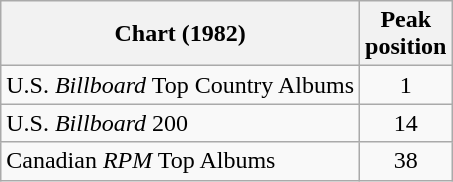<table class="wikitable">
<tr>
<th>Chart (1982)</th>
<th>Peak<br>position</th>
</tr>
<tr>
<td>U.S. <em>Billboard</em> Top Country Albums</td>
<td align="center">1</td>
</tr>
<tr>
<td>U.S. <em>Billboard</em> 200</td>
<td align="center">14</td>
</tr>
<tr>
<td>Canadian <em>RPM</em> Top Albums</td>
<td align="center">38</td>
</tr>
</table>
